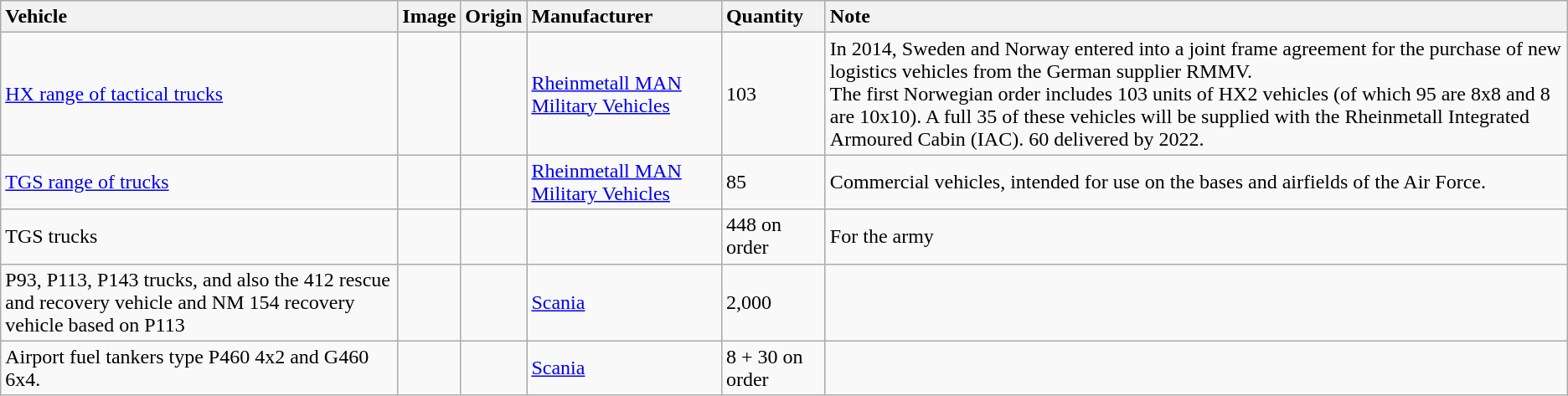<table class="wikitable">
<tr>
<th style="text-align:left;">Vehicle</th>
<th>Image</th>
<th style="text-align:left;">Origin</th>
<th style="text-align:left;">Manufacturer</th>
<th style="text-align:left;">Quantity</th>
<th style="text-align:left;">Note</th>
</tr>
<tr>
<td><a href='#'>HX range of tactical trucks</a></td>
<td></td>
<td style="text-align:left;"></td>
<td style="text-align:left;"><a href='#'>Rheinmetall MAN Military Vehicles</a></td>
<td>103</td>
<td>In 2014,  Sweden and Norway entered into a joint frame agreement for the purchase of new logistics vehicles from the German supplier RMMV.<br>The first Norwegian order includes 103 units of HX2 vehicles (of which 95 are 8x8 and 8 are 10x10). A full 35 of these vehicles will be supplied with the Rheinmetall Integrated Armoured Cabin (IAC). 60 delivered by 2022.</td>
</tr>
<tr>
<td><a href='#'>TGS range of trucks</a></td>
<td></td>
<td></td>
<td><a href='#'>Rheinmetall MAN Military Vehicles</a></td>
<td>85 </td>
<td>Commercial vehicles, intended for use on the bases and airfields of the Air Force.</td>
</tr>
<tr>
<td>TGS trucks</td>
<td></td>
<td></td>
<td></td>
<td>448 on order</td>
<td>For the army</td>
</tr>
<tr>
<td>P93, P113, P143 trucks, and also the 412 rescue and recovery vehicle and NM 154 recovery vehicle based on P113</td>
<td></td>
<td style="text-align:left;"></td>
<td style="text-align:left;"><a href='#'>Scania</a></td>
<td>2,000</td>
<td></td>
</tr>
<tr>
<td>Airport fuel tankers type P460 4x2 and G460 6x4.</td>
<td></td>
<td></td>
<td style="text-align:left;"><a href='#'>Scania</a></td>
<td>8 + 30 on order </td>
<td></td>
</tr>
</table>
